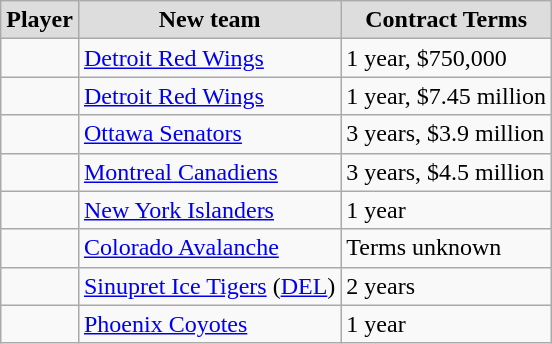<table class="wikitable sortable">
<tr align="center"  bgcolor="#dddddd">
<td><strong>Player</strong></td>
<td><strong>New team</strong></td>
<td><strong>Contract Terms</strong></td>
</tr>
<tr>
<td></td>
<td><a href='#'>Detroit Red Wings</a></td>
<td>1 year, $750,000</td>
</tr>
<tr>
<td></td>
<td><a href='#'>Detroit Red Wings</a></td>
<td>1 year, $7.45 million</td>
</tr>
<tr>
<td></td>
<td><a href='#'>Ottawa Senators</a></td>
<td>3 years, $3.9 million</td>
</tr>
<tr>
<td></td>
<td><a href='#'>Montreal Canadiens</a></td>
<td>3 years, $4.5 million</td>
</tr>
<tr>
<td></td>
<td><a href='#'>New York Islanders</a></td>
<td>1 year</td>
</tr>
<tr>
<td></td>
<td><a href='#'>Colorado Avalanche</a></td>
<td>Terms unknown</td>
</tr>
<tr>
<td></td>
<td><a href='#'>Sinupret Ice Tigers</a> (<a href='#'>DEL</a>)</td>
<td>2 years</td>
</tr>
<tr>
<td></td>
<td><a href='#'>Phoenix Coyotes</a></td>
<td>1 year</td>
</tr>
</table>
